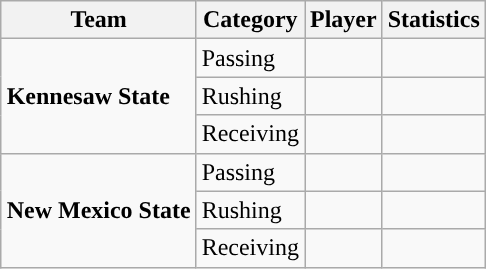<table class="wikitable" style="float: right;">
<tr>
<th>Team</th>
<th>Category</th>
<th>Player</th>
<th>Statistics</th>
</tr>
<tr>
<td rowspan=3><strong>Kennesaw State</strong></td>
<td>Passing</td>
<td></td>
<td></td>
</tr>
<tr>
<td>Rushing</td>
<td></td>
<td></td>
</tr>
<tr>
<td>Receiving</td>
<td></td>
<td></td>
</tr>
<tr>
<td rowspan=3><strong>New Mexico State</strong></td>
<td>Passing</td>
<td></td>
<td></td>
</tr>
<tr>
<td>Rushing</td>
<td></td>
<td></td>
</tr>
<tr>
<td>Receiving</td>
<td></td>
<td></td>
</tr>
</table>
